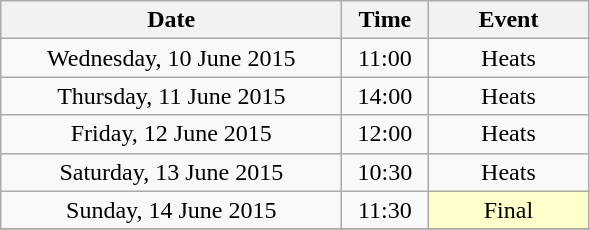<table class = "wikitable" style="text-align:center;">
<tr>
<th width=220>Date</th>
<th width=50>Time</th>
<th width=100>Event</th>
</tr>
<tr>
<td>Wednesday, 10 June 2015</td>
<td>11:00</td>
<td>Heats</td>
</tr>
<tr>
<td>Thursday, 11 June 2015</td>
<td>14:00</td>
<td>Heats</td>
</tr>
<tr>
<td>Friday, 12 June 2015</td>
<td>12:00</td>
<td>Heats</td>
</tr>
<tr>
<td>Saturday, 13 June 2015</td>
<td>10:30</td>
<td>Heats</td>
</tr>
<tr>
<td>Sunday, 14 June 2015</td>
<td>11:30</td>
<td bgcolor=ffffcc>Final</td>
</tr>
<tr>
</tr>
</table>
